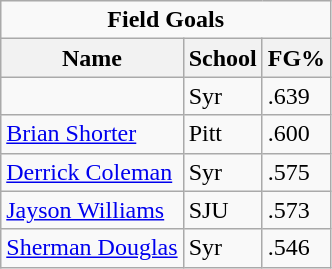<table class="wikitable">
<tr>
<td colspan=3 style="text-align:center;"><strong>Field Goals</strong></td>
</tr>
<tr>
<th>Name</th>
<th>School</th>
<th>FG%</th>
</tr>
<tr>
<td></td>
<td>Syr</td>
<td>.639</td>
</tr>
<tr>
<td><a href='#'>Brian Shorter</a></td>
<td>Pitt</td>
<td>.600</td>
</tr>
<tr>
<td><a href='#'>Derrick Coleman</a></td>
<td>Syr</td>
<td>.575</td>
</tr>
<tr>
<td><a href='#'>Jayson Williams</a></td>
<td>SJU</td>
<td>.573</td>
</tr>
<tr>
<td><a href='#'>Sherman Douglas</a></td>
<td>Syr</td>
<td>.546</td>
</tr>
</table>
